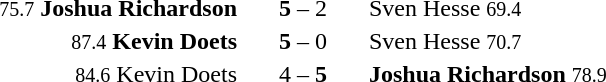<table style="text-align:center">
<tr>
<th width=233></th>
<th width=80></th>
<th width=233></th>
</tr>
<tr>
<td align=right><small>75.7</small> <strong>Joshua Richardson</strong> </td>
<td><strong>5</strong> – 2</td>
<td align=left> Sven Hesse <small>69.4</small></td>
</tr>
<tr>
<td align=right><small>87.4</small> <strong>Kevin Doets</strong> </td>
<td><strong>5</strong> – 0</td>
<td align=left> Sven Hesse <small>70.7</small></td>
</tr>
<tr>
<td align=right><small>84.6</small> Kevin Doets  </td>
<td>4 – <strong>5</strong></td>
<td align=left> <strong>Joshua Richardson</strong> <small>78.9</small></td>
</tr>
</table>
